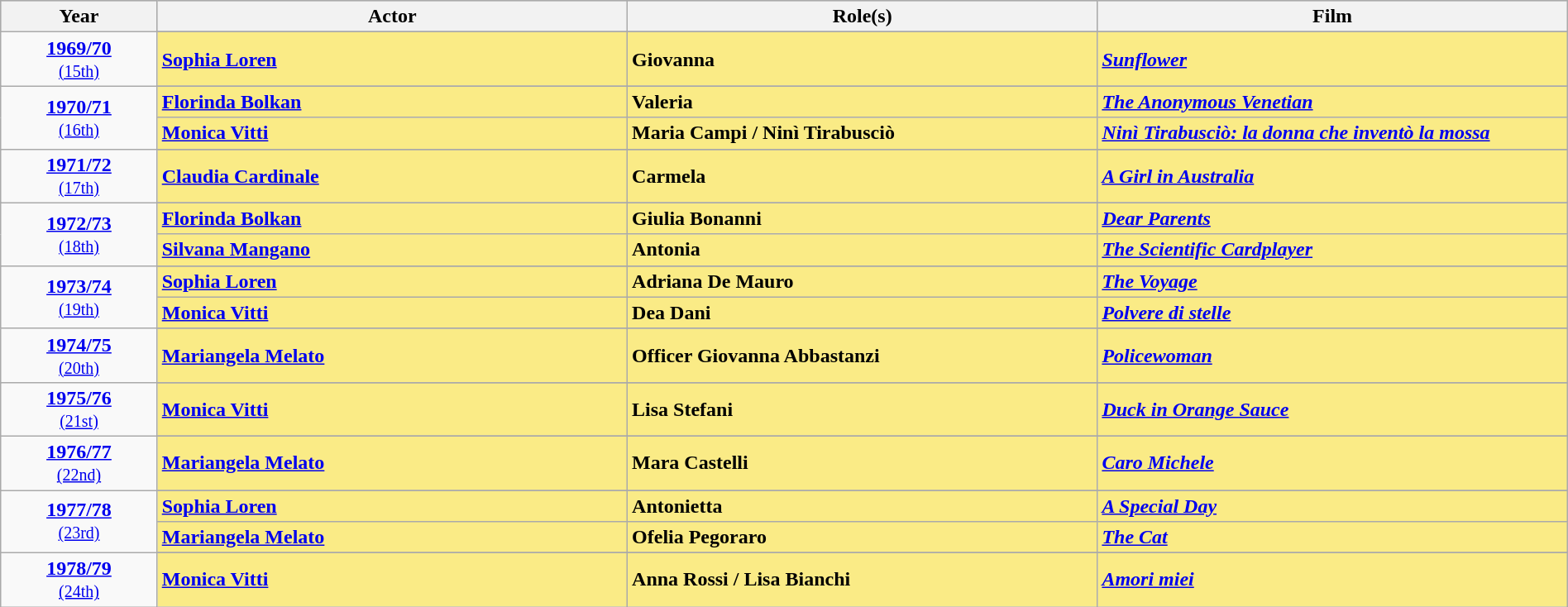<table class="wikitable" style="width:100%">
<tr bgcolor="#bebebe">
<th width="10%">Year</th>
<th width="30%">Actor</th>
<th width="30%">Role(s)</th>
<th width="30%">Film</th>
</tr>
<tr>
<td rowspan=2 style="text-align:center"><strong><a href='#'>1969/70</a></strong><br><small><a href='#'>(15th)</a></small></td>
</tr>
<tr style="background:#FAEB86">
<td><strong><a href='#'>Sophia Loren</a></strong></td>
<td><strong>Giovanna</strong></td>
<td><strong><em><a href='#'>Sunflower</a></em></strong></td>
</tr>
<tr>
<td rowspan=3 style="text-align:center"><strong><a href='#'>1970/71</a></strong><br><small><a href='#'>(16th)</a></small></td>
</tr>
<tr style="background:#FAEB86">
<td><strong><a href='#'>Florinda Bolkan</a></strong></td>
<td><strong>Valeria</strong></td>
<td><strong><em><a href='#'>The Anonymous Venetian</a></em></strong></td>
</tr>
<tr style="background:#FAEB86">
<td><strong><a href='#'>Monica Vitti</a></strong></td>
<td><strong>Maria Campi / Ninì Tirabusciò</strong></td>
<td><strong><em><a href='#'>Ninì Tirabusciò: la donna che inventò la mossa</a></em></strong></td>
</tr>
<tr>
<td rowspan=2 style="text-align:center"><strong><a href='#'>1971/72</a></strong><br><small><a href='#'>(17th)</a></small></td>
</tr>
<tr style="background:#FAEB86">
<td><strong><a href='#'>Claudia Cardinale</a></strong></td>
<td><strong>Carmela</strong></td>
<td><strong><em><a href='#'>A Girl in Australia</a></em></strong></td>
</tr>
<tr>
<td rowspan=3 style="text-align:center"><strong><a href='#'>1972/73</a></strong><br><small><a href='#'>(18th)</a></small></td>
</tr>
<tr style="background:#FAEB86">
<td><strong><a href='#'>Florinda Bolkan</a></strong></td>
<td><strong>Giulia Bonanni</strong></td>
<td><strong><em><a href='#'>Dear Parents</a></em></strong></td>
</tr>
<tr style="background:#FAEB86">
<td><strong><a href='#'>Silvana Mangano</a></strong></td>
<td><strong>Antonia</strong></td>
<td><strong><em><a href='#'>The Scientific Cardplayer</a></em></strong></td>
</tr>
<tr>
<td rowspan=3 style="text-align:center"><strong><a href='#'>1973/74</a></strong><br><small><a href='#'>(19th)</a></small></td>
</tr>
<tr style="background:#FAEB86">
<td><strong><a href='#'>Sophia Loren</a></strong></td>
<td><strong>Adriana De Mauro</strong></td>
<td><strong><em><a href='#'>The Voyage</a></em></strong></td>
</tr>
<tr style="background:#FAEB86">
<td><strong><a href='#'>Monica Vitti</a></strong></td>
<td><strong>Dea Dani</strong></td>
<td><strong><em><a href='#'>Polvere di stelle</a></em></strong></td>
</tr>
<tr>
<td rowspan=2 style="text-align:center"><strong><a href='#'>1974/75</a></strong><br><small><a href='#'>(20th)</a></small></td>
</tr>
<tr style="background:#FAEB86">
<td><strong><a href='#'>Mariangela Melato</a></strong></td>
<td><strong>Officer Giovanna Abbastanzi</strong></td>
<td><strong><em><a href='#'>Policewoman</a></em></strong></td>
</tr>
<tr>
<td rowspan=2 style="text-align:center"><strong><a href='#'>1975/76</a></strong><br><small><a href='#'>(21st)</a></small></td>
</tr>
<tr style="background:#FAEB86">
<td><strong><a href='#'>Monica Vitti</a></strong></td>
<td><strong>Lisa Stefani</strong></td>
<td><strong><em><a href='#'>Duck in Orange Sauce</a></em></strong></td>
</tr>
<tr>
<td rowspan=2 style="text-align:center"><strong><a href='#'>1976/77</a></strong><br><small><a href='#'>(22nd)</a></small></td>
</tr>
<tr style="background:#FAEB86">
<td><strong><a href='#'>Mariangela Melato</a></strong></td>
<td><strong>Mara Castelli</strong></td>
<td><strong><em><a href='#'>Caro Michele</a></em></strong></td>
</tr>
<tr>
<td rowspan=3 style="text-align:center"><strong><a href='#'>1977/78</a></strong><br><small><a href='#'>(23rd)</a></small></td>
</tr>
<tr style="background:#FAEB86">
<td><strong><a href='#'>Sophia Loren</a></strong></td>
<td><strong>Antonietta</strong></td>
<td><strong><em><a href='#'>A Special Day</a></em></strong></td>
</tr>
<tr style="background:#FAEB86">
<td><strong><a href='#'>Mariangela Melato</a></strong></td>
<td><strong>Ofelia Pegoraro</strong></td>
<td><strong><em><a href='#'>The Cat</a></em></strong></td>
</tr>
<tr>
<td rowspan=2 style="text-align:center"><strong><a href='#'>1978/79</a></strong><br><small><a href='#'>(24th)</a></small></td>
</tr>
<tr style="background:#FAEB86">
<td><strong><a href='#'>Monica Vitti</a></strong></td>
<td><strong>Anna Rossi / Lisa Bianchi</strong></td>
<td><strong><em><a href='#'>Amori miei</a></em></strong></td>
</tr>
</table>
